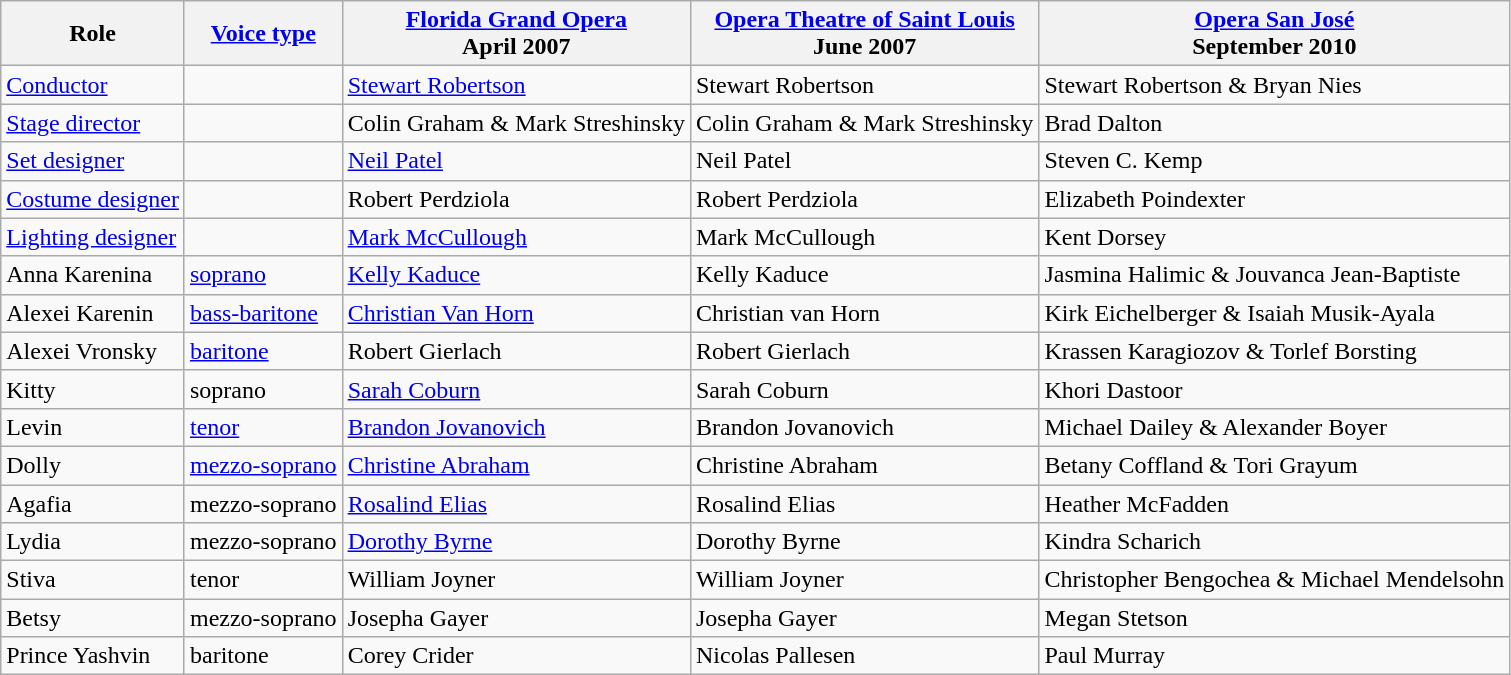<table class="wikitable">
<tr>
<th>Role</th>
<th><a href='#'>Voice type</a></th>
<th><a href='#'>Florida Grand Opera</a><br>April 2007</th>
<th><a href='#'>Opera Theatre of Saint Louis</a><br>June 2007</th>
<th><a href='#'>Opera San José</a><br>September 2010</th>
</tr>
<tr>
<td><a href='#'>Conductor</a></td>
<td></td>
<td><a href='#'>Stewart Robertson</a></td>
<td>Stewart Robertson</td>
<td>Stewart Robertson & Bryan Nies</td>
</tr>
<tr>
<td><a href='#'>Stage director</a></td>
<td></td>
<td>Colin Graham & Mark Streshinsky</td>
<td>Colin Graham & Mark Streshinsky</td>
<td>Brad Dalton</td>
</tr>
<tr>
<td><a href='#'>Set designer</a></td>
<td></td>
<td><a href='#'>Neil Patel</a></td>
<td>Neil Patel</td>
<td>Steven C. Kemp</td>
</tr>
<tr>
<td><a href='#'>Costume designer</a></td>
<td></td>
<td>Robert Perdziola</td>
<td>Robert Perdziola</td>
<td>Elizabeth Poindexter</td>
</tr>
<tr>
<td><a href='#'>Lighting designer</a></td>
<td></td>
<td><a href='#'>Mark McCullough</a></td>
<td>Mark McCullough</td>
<td>Kent Dorsey</td>
</tr>
<tr>
<td>Anna Karenina</td>
<td><a href='#'>soprano</a></td>
<td><a href='#'>Kelly Kaduce</a></td>
<td>Kelly Kaduce</td>
<td>Jasmina Halimic & Jouvanca Jean-Baptiste</td>
</tr>
<tr>
<td>Alexei Karenin</td>
<td><a href='#'>bass-baritone</a></td>
<td><a href='#'>Christian Van Horn</a></td>
<td>Christian van Horn</td>
<td>Kirk Eichelberger & Isaiah Musik-Ayala</td>
</tr>
<tr>
<td>Alexei Vronsky</td>
<td><a href='#'>baritone</a></td>
<td>Robert Gierlach</td>
<td>Robert Gierlach</td>
<td>Krassen Karagiozov & Torlef Borsting</td>
</tr>
<tr>
<td>Kitty</td>
<td>soprano</td>
<td><a href='#'>Sarah Coburn</a></td>
<td>Sarah Coburn</td>
<td>Khori Dastoor</td>
</tr>
<tr>
<td>Levin</td>
<td><a href='#'>tenor</a></td>
<td><a href='#'>Brandon Jovanovich</a></td>
<td>Brandon Jovanovich</td>
<td>Michael Dailey & Alexander Boyer</td>
</tr>
<tr>
<td>Dolly</td>
<td><a href='#'>mezzo-soprano</a></td>
<td><a href='#'>Christine Abraham</a></td>
<td>Christine Abraham</td>
<td>Betany Coffland & Tori Grayum</td>
</tr>
<tr>
<td>Agafia</td>
<td>mezzo-soprano</td>
<td><a href='#'>Rosalind Elias</a></td>
<td>Rosalind Elias</td>
<td>Heather McFadden</td>
</tr>
<tr>
<td>Lydia</td>
<td>mezzo-soprano</td>
<td><a href='#'>Dorothy Byrne</a></td>
<td>Dorothy Byrne</td>
<td>Kindra Scharich</td>
</tr>
<tr>
<td>Stiva</td>
<td>tenor</td>
<td>William Joyner</td>
<td>William Joyner</td>
<td>Christopher Bengochea & Michael Mendelsohn</td>
</tr>
<tr>
<td>Betsy</td>
<td>mezzo-soprano</td>
<td>Josepha Gayer</td>
<td>Josepha Gayer</td>
<td>Megan Stetson</td>
</tr>
<tr>
<td>Prince Yashvin</td>
<td>baritone</td>
<td>Corey Crider</td>
<td>Nicolas Pallesen</td>
<td>Paul Murray</td>
</tr>
</table>
